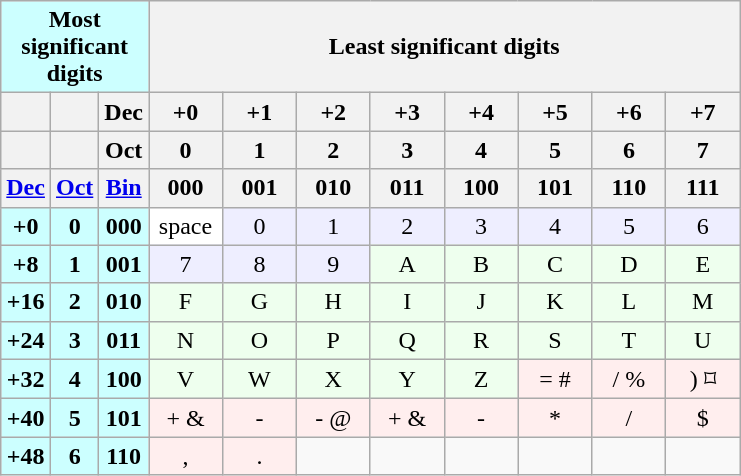<table class="wikitable" style="text-align:center;">
<tr>
<th style="background:#ccffff" colspan="3">Most<br>significant<br>digits</th>
<th colspan="8">Least significant digits</th>
</tr>
<tr>
<th></th>
<th></th>
<th>Dec</th>
<th>+0</th>
<th>+1</th>
<th>+2</th>
<th>+3</th>
<th>+4</th>
<th>+5</th>
<th>+6</th>
<th>+7</th>
</tr>
<tr>
<th></th>
<th></th>
<th>Oct</th>
<th>0</th>
<th>1</th>
<th>2</th>
<th>3</th>
<th>4</th>
<th>5</th>
<th>6</th>
<th>7</th>
</tr>
<tr>
<th><a href='#'>Dec</a></th>
<th><a href='#'>Oct</a></th>
<th><a href='#'>Bin</a></th>
<th width="10%">000</th>
<th width="10%">001</th>
<th width="10%">010</th>
<th width="10%">011</th>
<th width="10%">100</th>
<th width="10%">101</th>
<th width="10%">110</th>
<th width="10%">111</th>
</tr>
<tr>
<th style="background:#ccffff">+0</th>
<th style="background:#ccffff">0</th>
<th style="background:#ccffff">000</th>
<td style="background:white">space</td>
<td style="background:#eeeeff">0</td>
<td style="background:#eeeeff">1</td>
<td style="background:#eeeeff">2</td>
<td style="background:#eeeeff">3</td>
<td style="background:#eeeeff">4</td>
<td style="background:#eeeeff">5</td>
<td style="background:#eeeeff">6</td>
</tr>
<tr>
<th style="background:#ccffff">+8</th>
<th style="background:#ccffff">1</th>
<th style="background:#ccffff">001</th>
<td style="background:#eeeeff">7</td>
<td style="background:#eeeeff">8</td>
<td style="background:#eeeeff">9</td>
<td style="background:#eeffee">A</td>
<td style="background:#eeffee">B</td>
<td style="background:#eeffee">C</td>
<td style="background:#eeffee">D</td>
<td style="background:#eeffee">E</td>
</tr>
<tr>
<th style="background:#ccffff">+16</th>
<th style="background:#ccffff">2</th>
<th style="background:#ccffff">010</th>
<td style="background:#eeffee">F</td>
<td style="background:#eeffee">G</td>
<td style="background:#eeffee">H</td>
<td style="background:#eeffee">I</td>
<td style="background:#eeffee">J</td>
<td style="background:#eeffee">K</td>
<td style="background:#eeffee">L</td>
<td style="background:#eeffee">M</td>
</tr>
<tr>
<th style="background:#ccffff">+24</th>
<th style="background:#ccffff">3</th>
<th style="background:#ccffff">011</th>
<td style="background:#eeffee">N</td>
<td style="background:#eeffee">O</td>
<td style="background:#eeffee">P</td>
<td style="background:#eeffee">Q</td>
<td style="background:#eeffee">R</td>
<td style="background:#eeffee">S</td>
<td style="background:#eeffee">T</td>
<td style="background:#eeffee">U</td>
</tr>
<tr>
<th style="background:#ccffff">+32</th>
<th style="background:#ccffff">4</th>
<th style="background:#ccffff">100</th>
<td style="background:#eeffee">V</td>
<td style="background:#eeffee">W</td>
<td style="background:#eeffee">X</td>
<td style="background:#eeffee">Y</td>
<td style="background:#eeffee">Z</td>
<td style="background:#ffeeee">= #</td>
<td style="background:#ffeeee">/ %</td>
<td style="background:#ffeeee">) ⌑</td>
</tr>
<tr>
<th style="background:#ccffff">+40</th>
<th style="background:#ccffff">5</th>
<th style="background:#ccffff">101</th>
<td style="background:#ffeeee">+ &</td>
<td style="background:#ffeeee">-</td>
<td style="background:#ffeeee">- @</td>
<td style="background:#ffeeee">+ &</td>
<td style="background:#ffeeee">-</td>
<td style="background:#ffeeee">*</td>
<td style="background:#ffeeee">/</td>
<td style="background:#ffeeee">$</td>
</tr>
<tr>
<th style="background:#ccffff">+48</th>
<th style="background:#ccffff">6</th>
<th style="background:#ccffff">110</th>
<td style="background:#ffeeee">,</td>
<td style="background:#ffeeee">.</td>
<td></td>
<td></td>
<td></td>
<td></td>
<td></td>
<td></td>
</tr>
</table>
